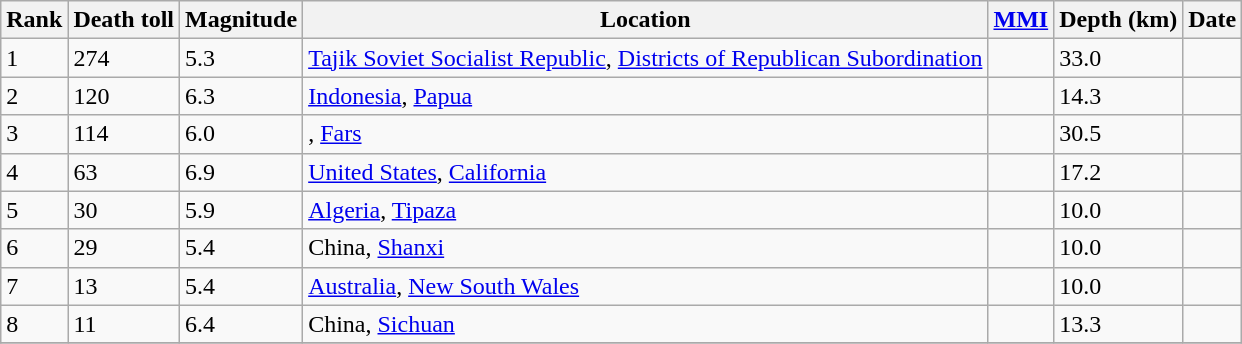<table class="sortable wikitable" style="font-size:100%;">
<tr>
<th>Rank</th>
<th>Death toll</th>
<th>Magnitude</th>
<th>Location</th>
<th><a href='#'>MMI</a></th>
<th>Depth (km)</th>
<th>Date</th>
</tr>
<tr>
<td>1</td>
<td>274</td>
<td>5.3</td>
<td> <a href='#'>Tajik Soviet Socialist Republic</a>, <a href='#'>Districts of Republican Subordination</a></td>
<td></td>
<td>33.0</td>
<td></td>
</tr>
<tr>
<td>2</td>
<td>120</td>
<td>6.3</td>
<td> <a href='#'>Indonesia</a>, <a href='#'>Papua</a></td>
<td></td>
<td>14.3</td>
<td></td>
</tr>
<tr>
<td>3</td>
<td>114</td>
<td>6.0</td>
<td>, <a href='#'>Fars</a></td>
<td></td>
<td>30.5</td>
<td></td>
</tr>
<tr>
<td>4</td>
<td>63</td>
<td>6.9</td>
<td> <a href='#'>United States</a>, <a href='#'>California</a></td>
<td></td>
<td>17.2</td>
<td></td>
</tr>
<tr>
<td>5</td>
<td>30</td>
<td>5.9</td>
<td> <a href='#'>Algeria</a>, <a href='#'>Tipaza</a></td>
<td></td>
<td>10.0</td>
<td></td>
</tr>
<tr>
<td>6</td>
<td>29</td>
<td>5.4</td>
<td> China, <a href='#'>Shanxi</a></td>
<td></td>
<td>10.0</td>
<td></td>
</tr>
<tr>
<td>7</td>
<td>13</td>
<td>5.4</td>
<td> <a href='#'>Australia</a>, <a href='#'>New South Wales</a></td>
<td></td>
<td>10.0</td>
<td></td>
</tr>
<tr>
<td>8</td>
<td>11</td>
<td>6.4</td>
<td> China, <a href='#'>Sichuan</a></td>
<td></td>
<td>13.3</td>
<td></td>
</tr>
<tr>
</tr>
</table>
